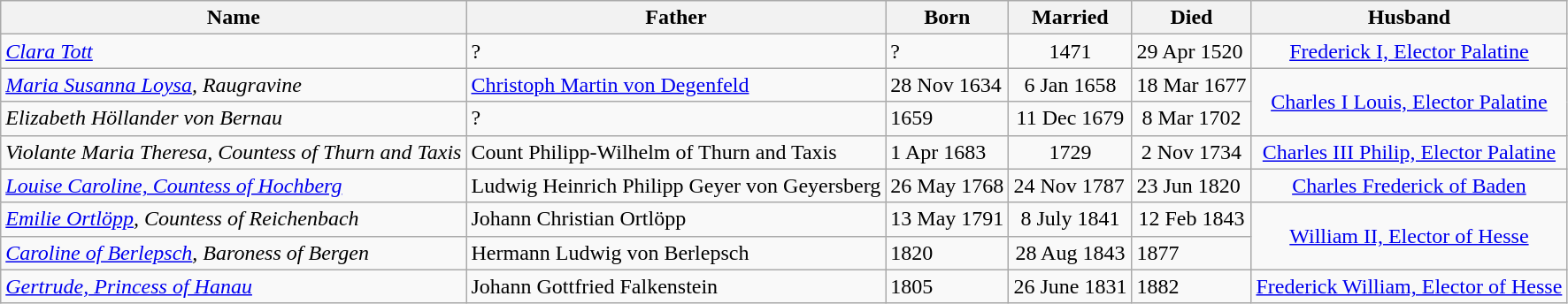<table class="wikitable">
<tr>
<th>Name</th>
<th>Father</th>
<th>Born</th>
<th>Married</th>
<th>Died</th>
<th>Husband</th>
</tr>
<tr>
<td><em><a href='#'>Clara Tott</a></em></td>
<td>?</td>
<td>?</td>
<td align=center>1471</td>
<td>29 Apr 1520</td>
<td align="center"><a href='#'>Frederick I, Elector Palatine</a></td>
</tr>
<tr>
<td><em><a href='#'>Maria Susanna Loysa</a>, Raugravine</em></td>
<td><a href='#'>Christoph Martin von Degenfeld</a></td>
<td>28 Nov 1634</td>
<td align=center>6 Jan 1658</td>
<td align=center>18 Mar 1677</td>
<td align="center" rowspan="2"><a href='#'>Charles I Louis, Elector Palatine</a></td>
</tr>
<tr>
<td><em>Elizabeth Höllander von Bernau</em></td>
<td>?</td>
<td>1659</td>
<td align=center>11 Dec 1679</td>
<td align="center">8 Mar 1702</td>
</tr>
<tr>
<td><em>Violante Maria Theresa, Countess of Thurn and Taxis</em></td>
<td>Count Philipp-Wilhelm of Thurn and Taxis</td>
<td>1 Apr 1683</td>
<td align=center>1729</td>
<td align=center>2 Nov 1734</td>
<td align="center"><a href='#'>Charles III Philip, Elector Palatine</a></td>
</tr>
<tr>
<td><em><a href='#'>Louise Caroline, Countess of Hochberg</a></em></td>
<td>Ludwig Heinrich Philipp Geyer von Geyersberg</td>
<td>26 May 1768</td>
<td>24 Nov 1787</td>
<td>23 Jun 1820</td>
<td align="center"><a href='#'>Charles Frederick of Baden</a></td>
</tr>
<tr>
<td><em><a href='#'>Emilie Ortlöpp</a>, Countess of Reichenbach</em></td>
<td>Johann Christian Ortlöpp</td>
<td>13 May 1791</td>
<td align="center">8 July 1841</td>
<td align="center">12 Feb 1843</td>
<td align="center" rowspan="2"><a href='#'>William II, Elector of Hesse</a></td>
</tr>
<tr>
<td><em><a href='#'>Caroline of Berlepsch</a>, Baroness of Bergen</em></td>
<td>Hermann Ludwig von Berlepsch</td>
<td>1820</td>
<td align="center">28 Aug 1843</td>
<td>1877</td>
</tr>
<tr>
<td><em><a href='#'>Gertrude, Princess of Hanau</a></em></td>
<td>Johann Gottfried Falkenstein</td>
<td>1805</td>
<td>26 June 1831</td>
<td>1882</td>
<td align="center"><a href='#'>Frederick William, Elector of Hesse</a></td>
</tr>
</table>
